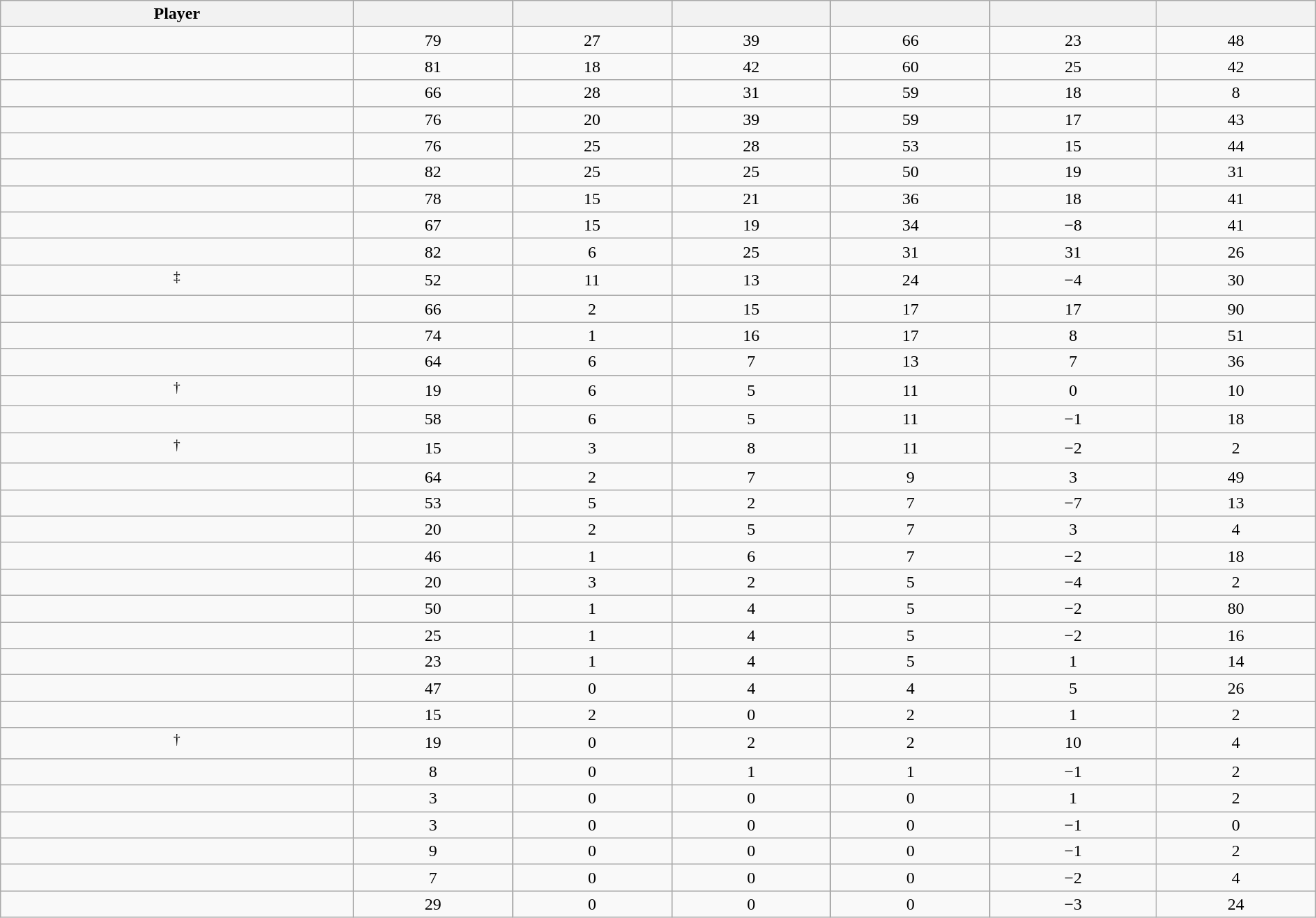<table class="wikitable sortable" style="width:100%; text-align:center;">
<tr>
<th>Player</th>
<th></th>
<th></th>
<th></th>
<th></th>
<th data-sort-type="number"></th>
<th></th>
</tr>
<tr>
<td></td>
<td>79</td>
<td>27</td>
<td>39</td>
<td>66</td>
<td>23</td>
<td>48</td>
</tr>
<tr>
<td></td>
<td>81</td>
<td>18</td>
<td>42</td>
<td>60</td>
<td>25</td>
<td>42</td>
</tr>
<tr>
<td></td>
<td>66</td>
<td>28</td>
<td>31</td>
<td>59</td>
<td>18</td>
<td>8</td>
</tr>
<tr>
<td></td>
<td>76</td>
<td>20</td>
<td>39</td>
<td>59</td>
<td>17</td>
<td>43</td>
</tr>
<tr>
<td></td>
<td>76</td>
<td>25</td>
<td>28</td>
<td>53</td>
<td>15</td>
<td>44</td>
</tr>
<tr>
<td></td>
<td>82</td>
<td>25</td>
<td>25</td>
<td>50</td>
<td>19</td>
<td>31</td>
</tr>
<tr>
<td></td>
<td>78</td>
<td>15</td>
<td>21</td>
<td>36</td>
<td>18</td>
<td>41</td>
</tr>
<tr>
<td></td>
<td>67</td>
<td>15</td>
<td>19</td>
<td>34</td>
<td>−8</td>
<td>41</td>
</tr>
<tr>
<td></td>
<td>82</td>
<td>6</td>
<td>25</td>
<td>31</td>
<td>31</td>
<td>26</td>
</tr>
<tr>
<td><sup>‡</sup></td>
<td>52</td>
<td>11</td>
<td>13</td>
<td>24</td>
<td>−4</td>
<td>30</td>
</tr>
<tr>
<td></td>
<td>66</td>
<td>2</td>
<td>15</td>
<td>17</td>
<td>17</td>
<td>90</td>
</tr>
<tr>
<td></td>
<td>74</td>
<td>1</td>
<td>16</td>
<td>17</td>
<td>8</td>
<td>51</td>
</tr>
<tr>
<td></td>
<td>64</td>
<td>6</td>
<td>7</td>
<td>13</td>
<td>7</td>
<td>36</td>
</tr>
<tr>
<td><sup>†</sup></td>
<td>19</td>
<td>6</td>
<td>5</td>
<td>11</td>
<td>0</td>
<td>10</td>
</tr>
<tr>
<td></td>
<td>58</td>
<td>6</td>
<td>5</td>
<td>11</td>
<td>−1</td>
<td>18</td>
</tr>
<tr>
<td><sup>†</sup></td>
<td>15</td>
<td>3</td>
<td>8</td>
<td>11</td>
<td>−2</td>
<td>2</td>
</tr>
<tr>
<td></td>
<td>64</td>
<td>2</td>
<td>7</td>
<td>9</td>
<td>3</td>
<td>49</td>
</tr>
<tr>
<td></td>
<td>53</td>
<td>5</td>
<td>2</td>
<td>7</td>
<td>−7</td>
<td>13</td>
</tr>
<tr>
<td></td>
<td>20</td>
<td>2</td>
<td>5</td>
<td>7</td>
<td>3</td>
<td>4</td>
</tr>
<tr>
<td></td>
<td>46</td>
<td>1</td>
<td>6</td>
<td>7</td>
<td>−2</td>
<td>18</td>
</tr>
<tr>
<td></td>
<td>20</td>
<td>3</td>
<td>2</td>
<td>5</td>
<td>−4</td>
<td>2</td>
</tr>
<tr>
<td></td>
<td>50</td>
<td>1</td>
<td>4</td>
<td>5</td>
<td>−2</td>
<td>80</td>
</tr>
<tr>
<td></td>
<td>25</td>
<td>1</td>
<td>4</td>
<td>5</td>
<td>−2</td>
<td>16</td>
</tr>
<tr>
<td></td>
<td>23</td>
<td>1</td>
<td>4</td>
<td>5</td>
<td>1</td>
<td>14</td>
</tr>
<tr>
<td></td>
<td>47</td>
<td>0</td>
<td>4</td>
<td>4</td>
<td>5</td>
<td>26</td>
</tr>
<tr>
<td></td>
<td>15</td>
<td>2</td>
<td>0</td>
<td>2</td>
<td>1</td>
<td>2</td>
</tr>
<tr>
<td><sup>†</sup></td>
<td>19</td>
<td>0</td>
<td>2</td>
<td>2</td>
<td>10</td>
<td>4</td>
</tr>
<tr>
<td></td>
<td>8</td>
<td>0</td>
<td>1</td>
<td>1</td>
<td>−1</td>
<td>2</td>
</tr>
<tr>
<td></td>
<td>3</td>
<td>0</td>
<td>0</td>
<td>0</td>
<td>1</td>
<td>2</td>
</tr>
<tr>
<td></td>
<td>3</td>
<td>0</td>
<td>0</td>
<td>0</td>
<td>−1</td>
<td>0</td>
</tr>
<tr>
<td></td>
<td>9</td>
<td>0</td>
<td>0</td>
<td>0</td>
<td>−1</td>
<td>2</td>
</tr>
<tr>
<td></td>
<td>7</td>
<td>0</td>
<td>0</td>
<td>0</td>
<td>−2</td>
<td>4</td>
</tr>
<tr>
<td></td>
<td>29</td>
<td>0</td>
<td>0</td>
<td>0</td>
<td>−3</td>
<td>24</td>
</tr>
</table>
